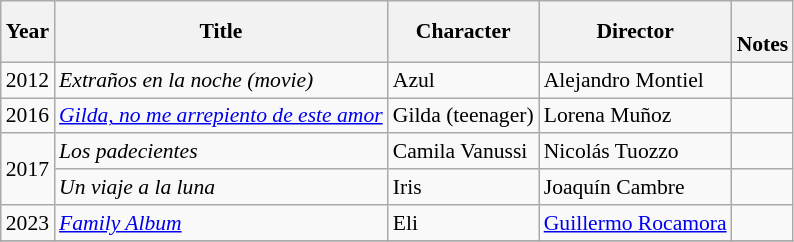<table class="wikitable" style="font-size: 90%;">
<tr>
<th>Year</th>
<th>Title</th>
<th>Character</th>
<th>Director</th>
<th><br>Notes</th>
</tr>
<tr>
<td>2012</td>
<td><em>Extraños en la noche (movie)</em></td>
<td>Azul</td>
<td>Alejandro Montiel</td>
<td></td>
</tr>
<tr>
<td>2016</td>
<td><em><a href='#'>Gilda, no me arrepiento de este amor</a></em></td>
<td>Gilda  (teenager)</td>
<td>Lorena Muñoz</td>
<td></td>
</tr>
<tr>
<td rowspan="2">2017</td>
<td><em>Los padecientes</em></td>
<td>Camila Vanussi</td>
<td>Nicolás Tuozzo</td>
<td></td>
</tr>
<tr>
<td><em>Un viaje a la luna</em></td>
<td>Iris</td>
<td>Joaquín Cambre</td>
<td></td>
</tr>
<tr>
<td>2023</td>
<td><em><a href='#'>Family Album</a></em></td>
<td>Eli</td>
<td><a href='#'>Guillermo Rocamora</a></td>
<td></td>
</tr>
<tr>
</tr>
</table>
